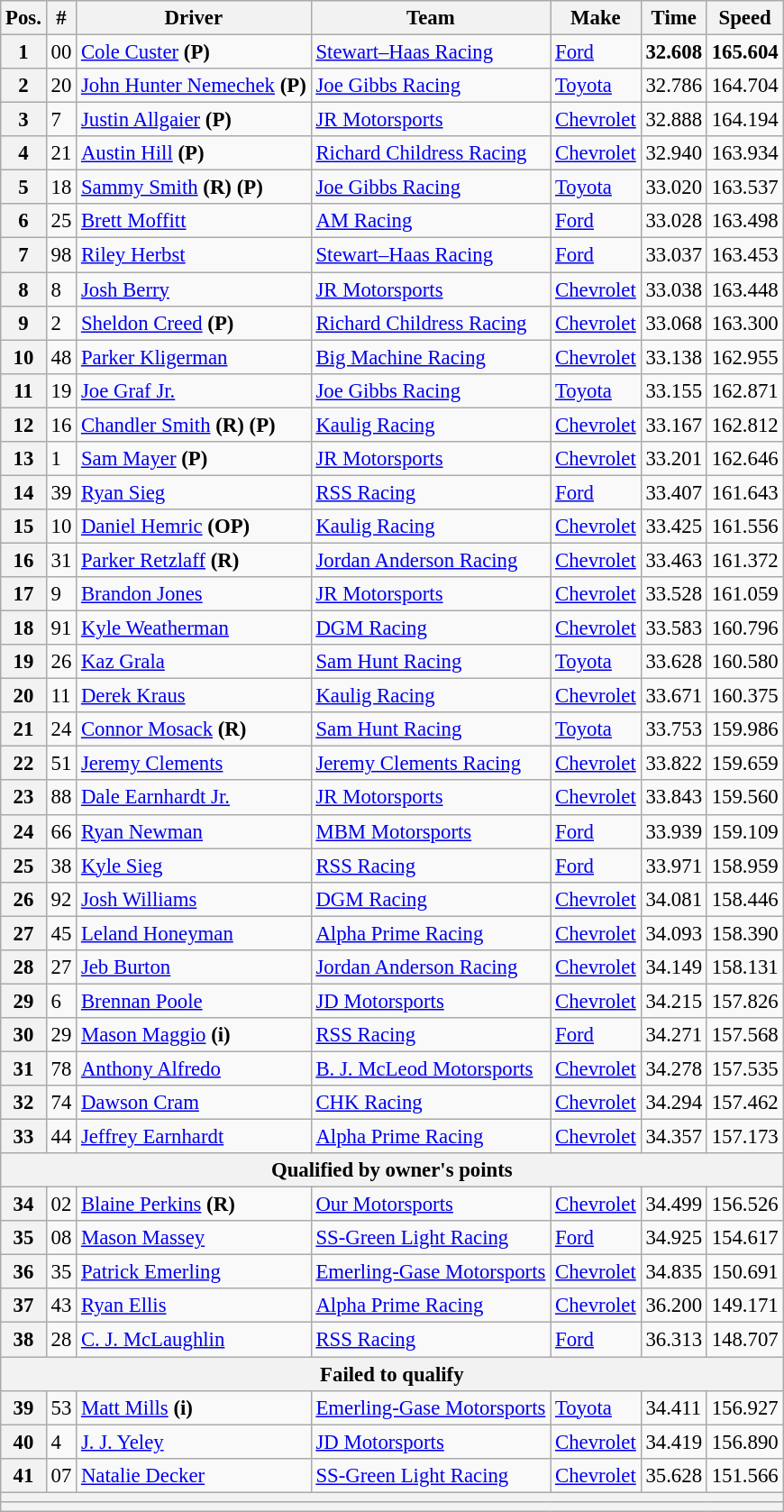<table class="wikitable" style="font-size:95%">
<tr>
<th>Pos.</th>
<th>#</th>
<th>Driver</th>
<th>Team</th>
<th>Make</th>
<th>Time</th>
<th>Speed</th>
</tr>
<tr>
<th>1</th>
<td>00</td>
<td><a href='#'>Cole Custer</a> <strong>(P)</strong></td>
<td><a href='#'>Stewart–Haas Racing</a></td>
<td><a href='#'>Ford</a></td>
<td><strong>32.608</strong></td>
<td><strong>165.604</strong></td>
</tr>
<tr>
<th>2</th>
<td>20</td>
<td><a href='#'>John Hunter Nemechek</a> <strong>(P)</strong></td>
<td><a href='#'>Joe Gibbs Racing</a></td>
<td><a href='#'>Toyota</a></td>
<td>32.786</td>
<td>164.704</td>
</tr>
<tr>
<th>3</th>
<td>7</td>
<td><a href='#'>Justin Allgaier</a> <strong>(P)</strong></td>
<td><a href='#'>JR Motorsports</a></td>
<td><a href='#'>Chevrolet</a></td>
<td>32.888</td>
<td>164.194</td>
</tr>
<tr>
<th>4</th>
<td>21</td>
<td><a href='#'>Austin Hill</a> <strong>(P)</strong></td>
<td><a href='#'>Richard Childress Racing</a></td>
<td><a href='#'>Chevrolet</a></td>
<td>32.940</td>
<td>163.934</td>
</tr>
<tr>
<th>5</th>
<td>18</td>
<td><a href='#'>Sammy Smith</a> <strong>(R)</strong> <strong>(P)</strong></td>
<td><a href='#'>Joe Gibbs Racing</a></td>
<td><a href='#'>Toyota</a></td>
<td>33.020</td>
<td>163.537</td>
</tr>
<tr>
<th>6</th>
<td>25</td>
<td><a href='#'>Brett Moffitt</a></td>
<td><a href='#'>AM Racing</a></td>
<td><a href='#'>Ford</a></td>
<td>33.028</td>
<td>163.498</td>
</tr>
<tr>
<th>7</th>
<td>98</td>
<td><a href='#'>Riley Herbst</a></td>
<td><a href='#'>Stewart–Haas Racing</a></td>
<td><a href='#'>Ford</a></td>
<td>33.037</td>
<td>163.453</td>
</tr>
<tr>
<th>8</th>
<td>8</td>
<td><a href='#'>Josh Berry</a></td>
<td><a href='#'>JR Motorsports</a></td>
<td><a href='#'>Chevrolet</a></td>
<td>33.038</td>
<td>163.448</td>
</tr>
<tr>
<th>9</th>
<td>2</td>
<td><a href='#'>Sheldon Creed</a> <strong>(P)</strong></td>
<td><a href='#'>Richard Childress Racing</a></td>
<td><a href='#'>Chevrolet</a></td>
<td>33.068</td>
<td>163.300</td>
</tr>
<tr>
<th>10</th>
<td>48</td>
<td><a href='#'>Parker Kligerman</a></td>
<td><a href='#'>Big Machine Racing</a></td>
<td><a href='#'>Chevrolet</a></td>
<td>33.138</td>
<td>162.955</td>
</tr>
<tr>
<th>11</th>
<td>19</td>
<td><a href='#'>Joe Graf Jr.</a></td>
<td><a href='#'>Joe Gibbs Racing</a></td>
<td><a href='#'>Toyota</a></td>
<td>33.155</td>
<td>162.871</td>
</tr>
<tr>
<th>12</th>
<td>16</td>
<td><a href='#'>Chandler Smith</a> <strong>(R)</strong> <strong>(P)</strong></td>
<td><a href='#'>Kaulig Racing</a></td>
<td><a href='#'>Chevrolet</a></td>
<td>33.167</td>
<td>162.812</td>
</tr>
<tr>
<th>13</th>
<td>1</td>
<td><a href='#'>Sam Mayer</a> <strong>(P)</strong></td>
<td><a href='#'>JR Motorsports</a></td>
<td><a href='#'>Chevrolet</a></td>
<td>33.201</td>
<td>162.646</td>
</tr>
<tr>
<th>14</th>
<td>39</td>
<td><a href='#'>Ryan Sieg</a></td>
<td><a href='#'>RSS Racing</a></td>
<td><a href='#'>Ford</a></td>
<td>33.407</td>
<td>161.643</td>
</tr>
<tr>
<th>15</th>
<td>10</td>
<td><a href='#'>Daniel Hemric</a> <strong>(OP)</strong></td>
<td><a href='#'>Kaulig Racing</a></td>
<td><a href='#'>Chevrolet</a></td>
<td>33.425</td>
<td>161.556</td>
</tr>
<tr>
<th>16</th>
<td>31</td>
<td><a href='#'>Parker Retzlaff</a> <strong>(R)</strong></td>
<td><a href='#'>Jordan Anderson Racing</a></td>
<td><a href='#'>Chevrolet</a></td>
<td>33.463</td>
<td>161.372</td>
</tr>
<tr>
<th>17</th>
<td>9</td>
<td><a href='#'>Brandon Jones</a></td>
<td><a href='#'>JR Motorsports</a></td>
<td><a href='#'>Chevrolet</a></td>
<td>33.528</td>
<td>161.059</td>
</tr>
<tr>
<th>18</th>
<td>91</td>
<td><a href='#'>Kyle Weatherman</a></td>
<td><a href='#'>DGM Racing</a></td>
<td><a href='#'>Chevrolet</a></td>
<td>33.583</td>
<td>160.796</td>
</tr>
<tr>
<th>19</th>
<td>26</td>
<td><a href='#'>Kaz Grala</a></td>
<td><a href='#'>Sam Hunt Racing</a></td>
<td><a href='#'>Toyota</a></td>
<td>33.628</td>
<td>160.580</td>
</tr>
<tr>
<th>20</th>
<td>11</td>
<td><a href='#'>Derek Kraus</a></td>
<td><a href='#'>Kaulig Racing</a></td>
<td><a href='#'>Chevrolet</a></td>
<td>33.671</td>
<td>160.375</td>
</tr>
<tr>
<th>21</th>
<td>24</td>
<td><a href='#'>Connor Mosack</a> <strong>(R)</strong></td>
<td><a href='#'>Sam Hunt Racing</a></td>
<td><a href='#'>Toyota</a></td>
<td>33.753</td>
<td>159.986</td>
</tr>
<tr>
<th>22</th>
<td>51</td>
<td><a href='#'>Jeremy Clements</a></td>
<td><a href='#'>Jeremy Clements Racing</a></td>
<td><a href='#'>Chevrolet</a></td>
<td>33.822</td>
<td>159.659</td>
</tr>
<tr>
<th>23</th>
<td>88</td>
<td><a href='#'>Dale Earnhardt Jr.</a></td>
<td><a href='#'>JR Motorsports</a></td>
<td><a href='#'>Chevrolet</a></td>
<td>33.843</td>
<td>159.560</td>
</tr>
<tr>
<th>24</th>
<td>66</td>
<td><a href='#'>Ryan Newman</a></td>
<td><a href='#'>MBM Motorsports</a></td>
<td><a href='#'>Ford</a></td>
<td>33.939</td>
<td>159.109</td>
</tr>
<tr>
<th>25</th>
<td>38</td>
<td><a href='#'>Kyle Sieg</a></td>
<td><a href='#'>RSS Racing</a></td>
<td><a href='#'>Ford</a></td>
<td>33.971</td>
<td>158.959</td>
</tr>
<tr>
<th>26</th>
<td>92</td>
<td><a href='#'>Josh Williams</a></td>
<td><a href='#'>DGM Racing</a></td>
<td><a href='#'>Chevrolet</a></td>
<td>34.081</td>
<td>158.446</td>
</tr>
<tr>
<th>27</th>
<td>45</td>
<td><a href='#'>Leland Honeyman</a></td>
<td><a href='#'>Alpha Prime Racing</a></td>
<td><a href='#'>Chevrolet</a></td>
<td>34.093</td>
<td>158.390</td>
</tr>
<tr>
<th>28</th>
<td>27</td>
<td><a href='#'>Jeb Burton</a></td>
<td><a href='#'>Jordan Anderson Racing</a></td>
<td><a href='#'>Chevrolet</a></td>
<td>34.149</td>
<td>158.131</td>
</tr>
<tr>
<th>29</th>
<td>6</td>
<td><a href='#'>Brennan Poole</a></td>
<td><a href='#'>JD Motorsports</a></td>
<td><a href='#'>Chevrolet</a></td>
<td>34.215</td>
<td>157.826</td>
</tr>
<tr>
<th>30</th>
<td>29</td>
<td><a href='#'>Mason Maggio</a> <strong>(i)</strong></td>
<td><a href='#'>RSS Racing</a></td>
<td><a href='#'>Ford</a></td>
<td>34.271</td>
<td>157.568</td>
</tr>
<tr>
<th>31</th>
<td>78</td>
<td><a href='#'>Anthony Alfredo</a></td>
<td><a href='#'>B. J. McLeod Motorsports</a></td>
<td><a href='#'>Chevrolet</a></td>
<td>34.278</td>
<td>157.535</td>
</tr>
<tr>
<th>32</th>
<td>74</td>
<td><a href='#'>Dawson Cram</a></td>
<td><a href='#'>CHK Racing</a></td>
<td><a href='#'>Chevrolet</a></td>
<td>34.294</td>
<td>157.462</td>
</tr>
<tr>
<th>33</th>
<td>44</td>
<td><a href='#'>Jeffrey Earnhardt</a></td>
<td><a href='#'>Alpha Prime Racing</a></td>
<td><a href='#'>Chevrolet</a></td>
<td>34.357</td>
<td>157.173</td>
</tr>
<tr>
<th colspan="7">Qualified by owner's points</th>
</tr>
<tr>
<th>34</th>
<td>02</td>
<td><a href='#'>Blaine Perkins</a> <strong>(R)</strong></td>
<td><a href='#'>Our Motorsports</a></td>
<td><a href='#'>Chevrolet</a></td>
<td>34.499</td>
<td>156.526</td>
</tr>
<tr>
<th>35</th>
<td>08</td>
<td><a href='#'>Mason Massey</a></td>
<td><a href='#'>SS-Green Light Racing</a></td>
<td><a href='#'>Ford</a></td>
<td>34.925</td>
<td>154.617</td>
</tr>
<tr>
<th>36</th>
<td>35</td>
<td><a href='#'>Patrick Emerling</a></td>
<td><a href='#'>Emerling-Gase Motorsports</a></td>
<td><a href='#'>Chevrolet</a></td>
<td>34.835</td>
<td>150.691</td>
</tr>
<tr>
<th>37</th>
<td>43</td>
<td><a href='#'>Ryan Ellis</a></td>
<td><a href='#'>Alpha Prime Racing</a></td>
<td><a href='#'>Chevrolet</a></td>
<td>36.200</td>
<td>149.171</td>
</tr>
<tr>
<th>38</th>
<td>28</td>
<td><a href='#'>C. J. McLaughlin</a></td>
<td><a href='#'>RSS Racing</a></td>
<td><a href='#'>Ford</a></td>
<td>36.313</td>
<td>148.707</td>
</tr>
<tr>
<th colspan="7">Failed to qualify</th>
</tr>
<tr>
<th>39</th>
<td>53</td>
<td><a href='#'>Matt Mills</a> <strong>(i)</strong></td>
<td><a href='#'>Emerling-Gase Motorsports</a></td>
<td><a href='#'>Toyota</a></td>
<td>34.411</td>
<td>156.927</td>
</tr>
<tr>
<th>40</th>
<td>4</td>
<td><a href='#'>J. J. Yeley</a></td>
<td><a href='#'>JD Motorsports</a></td>
<td><a href='#'>Chevrolet</a></td>
<td>34.419</td>
<td>156.890</td>
</tr>
<tr>
<th>41</th>
<td>07</td>
<td><a href='#'>Natalie Decker</a></td>
<td><a href='#'>SS-Green Light Racing</a></td>
<td><a href='#'>Chevrolet</a></td>
<td>35.628</td>
<td>151.566</td>
</tr>
<tr>
<th colspan="7"></th>
</tr>
<tr>
<th colspan="7"></th>
</tr>
</table>
